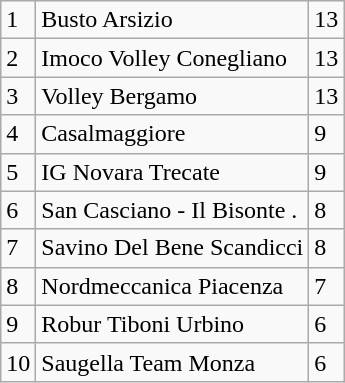<table class="wikitable">
<tr>
<td>1</td>
<td>Busto Arsizio</td>
<td>13</td>
</tr>
<tr>
<td>2</td>
<td>Imoco Volley Conegliano</td>
<td>13</td>
</tr>
<tr>
<td>3</td>
<td>Volley Bergamo</td>
<td>13</td>
</tr>
<tr>
<td>4</td>
<td>Casalmaggiore</td>
<td>9</td>
</tr>
<tr>
<td>5</td>
<td>IG Novara Trecate</td>
<td>9</td>
</tr>
<tr>
<td>6</td>
<td>San Casciano - Il Bisonte .</td>
<td>8</td>
</tr>
<tr>
<td>7</td>
<td>Savino Del Bene Scandicci</td>
<td>8</td>
</tr>
<tr>
<td>8</td>
<td>Nordmeccanica Piacenza</td>
<td>7</td>
</tr>
<tr>
<td>9</td>
<td>Robur Tiboni Urbino</td>
<td>6</td>
</tr>
<tr>
<td>10</td>
<td>Saugella Team Monza</td>
<td>6</td>
</tr>
</table>
